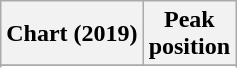<table class="wikitable sortable plainrowheaders" style="text-align:center">
<tr>
<th scope="col">Chart (2019)</th>
<th scope="col">Peak<br>position</th>
</tr>
<tr>
</tr>
<tr>
</tr>
<tr>
</tr>
<tr>
</tr>
<tr>
</tr>
<tr>
</tr>
<tr>
</tr>
<tr>
</tr>
</table>
